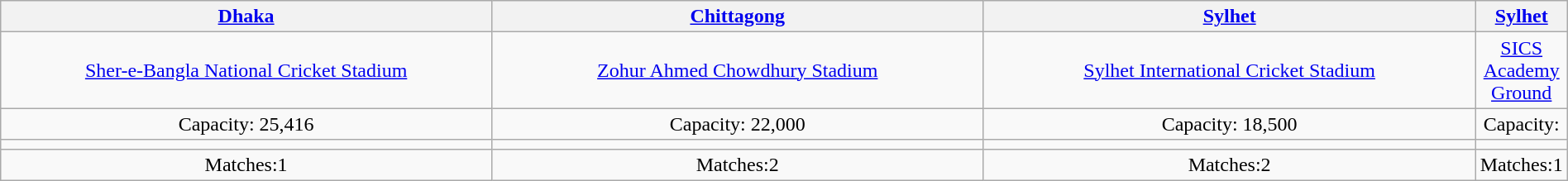<table class="wikitable" style="text-align:center;margin:auto">
<tr>
<th style="width:33%;"><a href='#'>Dhaka</a></th>
<th style="width:33%;"><a href='#'>Chittagong</a></th>
<th style="width:33%;"><a href='#'>Sylhet</a></th>
<th style="width:33%;"><a href='#'>Sylhet</a></th>
</tr>
<tr>
<td><a href='#'>Sher-e-Bangla National Cricket Stadium</a></td>
<td><a href='#'>Zohur Ahmed Chowdhury Stadium</a></td>
<td><a href='#'>Sylhet International Cricket Stadium</a></td>
<td><a href='#'>SICS Academy Ground</a></td>
</tr>
<tr>
<td>Capacity: 25,416</td>
<td>Capacity: 22,000</td>
<td>Capacity: 18,500</td>
<td>Capacity:</td>
</tr>
<tr>
<td></td>
<td></td>
<td></td>
<td></td>
</tr>
<tr>
<td>Matches:1</td>
<td>Matches:2</td>
<td>Matches:2</td>
<td>Matches:1</td>
</tr>
</table>
